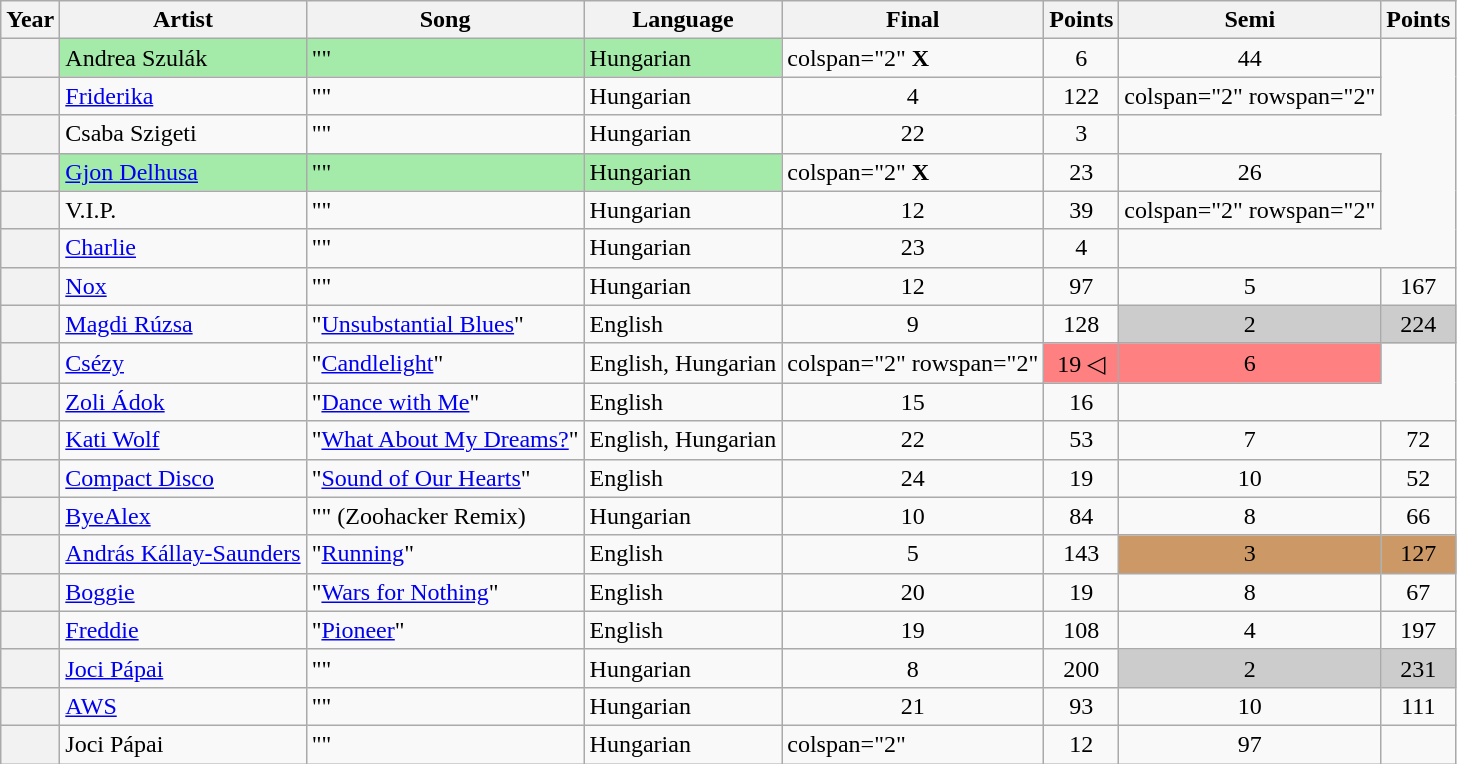<table class="wikitable sortable plainrowheaders">
<tr>
<th scope="col">Year</th>
<th scope="col">Artist</th>
<th scope="col">Song</th>
<th scope="col">Language</th>
<th scope="col" data-sort-type="number">Final</th>
<th scope="col" data-sort-type="number">Points</th>
<th scope="col" data-sort-type="number">Semi</th>
<th scope="col" data-sort-type="number">Points</th>
</tr>
<tr>
<th scope="row" style="text-align:center;"></th>
<td style="background-color:#A4EAA9;">Andrea Szulák</td>
<td style="background-color:#A4EAA9;">""</td>
<td style="background-color:#A4EAA9;">Hungarian</td>
<td>colspan="2"  <strong>X</strong></td>
<td style="text-align:center;">6</td>
<td style="text-align:center;">44</td>
</tr>
<tr>
<th scope="row" style="text-align:center;"></th>
<td><a href='#'>Friderika</a></td>
<td>""</td>
<td>Hungarian</td>
<td style="text-align:center;">4</td>
<td style="text-align:center;">122</td>
<td>colspan="2" rowspan="2" </td>
</tr>
<tr>
<th scope="row" style="text-align:center;"></th>
<td>Csaba Szigeti</td>
<td>""</td>
<td>Hungarian</td>
<td style="text-align:center;">22</td>
<td style="text-align:center;">3</td>
</tr>
<tr>
<th scope="row" style="text-align:center;"></th>
<td style="background-color:#A4EAA9;"><a href='#'>Gjon Delhusa</a></td>
<td style="background-color:#A4EAA9;">""</td>
<td style="background-color:#A4EAA9;">Hungarian</td>
<td>colspan="2"  <strong>X</strong></td>
<td style="text-align:center;">23</td>
<td style="text-align:center;">26</td>
</tr>
<tr>
<th scope="row" style="text-align:center;"></th>
<td>V.I.P.</td>
<td>""</td>
<td>Hungarian</td>
<td style="text-align:center;">12</td>
<td style="text-align:center;">39</td>
<td>colspan="2" rowspan="2" </td>
</tr>
<tr>
<th scope="row" style="text-align:center;"></th>
<td><a href='#'>Charlie</a></td>
<td>""</td>
<td>Hungarian</td>
<td style="text-align:center;">23</td>
<td style="text-align:center;">4</td>
</tr>
<tr>
<th scope="row" style="text-align:center;"></th>
<td><a href='#'>Nox</a></td>
<td>""</td>
<td>Hungarian</td>
<td style="text-align:center;">12</td>
<td style="text-align:center;">97</td>
<td style="text-align:center;">5</td>
<td style="text-align:center;">167</td>
</tr>
<tr>
<th scope="row" style="text-align:center;"></th>
<td><a href='#'>Magdi Rúzsa</a></td>
<td>"<a href='#'>Unsubstantial Blues</a>"</td>
<td>English</td>
<td style="text-align:center;">9</td>
<td style="text-align:center;">128</td>
<td style="text-align:center; background-color:#CCC;">2</td>
<td style="text-align:center; background-color:#CCC;">224</td>
</tr>
<tr>
<th scope="row" style="text-align:center;"></th>
<td><a href='#'>Csézy</a></td>
<td>"<a href='#'>Candlelight</a>"</td>
<td>English, Hungarian</td>
<td>colspan="2" rowspan="2" </td>
<td style="text-align:center; background-color:#FE8080;">19 ◁</td>
<td style="text-align:center; background-color:#FE8080;">6</td>
</tr>
<tr>
<th scope="row" style="text-align:center;"></th>
<td><a href='#'>Zoli Ádok</a></td>
<td>"<a href='#'>Dance with Me</a>"</td>
<td>English</td>
<td style="text-align:center;">15</td>
<td style="text-align:center;">16</td>
</tr>
<tr>
<th scope="row" style="text-align:center;"></th>
<td><a href='#'>Kati Wolf</a></td>
<td>"<a href='#'>What About My Dreams?</a>"</td>
<td>English, Hungarian</td>
<td style="text-align:center;">22</td>
<td style="text-align:center;">53</td>
<td style="text-align:center;">7</td>
<td style="text-align:center;">72</td>
</tr>
<tr>
<th scope="row" style="text-align:center;"></th>
<td><a href='#'>Compact Disco</a></td>
<td>"<a href='#'>Sound of Our Hearts</a>"</td>
<td>English</td>
<td style="text-align:center;">24</td>
<td style="text-align:center;">19</td>
<td style="text-align:center;">10</td>
<td style="text-align:center;">52</td>
</tr>
<tr>
<th scope="row" style="text-align:center;"></th>
<td><a href='#'>ByeAlex</a></td>
<td>"" (Zoohacker Remix)</td>
<td>Hungarian</td>
<td style="text-align:center;">10</td>
<td style="text-align:center;">84</td>
<td style="text-align:center;">8</td>
<td style="text-align:center;">66</td>
</tr>
<tr>
<th scope="row" style="text-align:center;"></th>
<td><a href='#'>András Kállay-Saunders</a></td>
<td>"<a href='#'>Running</a>"</td>
<td>English</td>
<td style="text-align:center;">5</td>
<td style="text-align:center;">143</td>
<td style="text-align:center; background-color:#C96;">3</td>
<td style="text-align:center; background-color:#C96;">127</td>
</tr>
<tr>
<th scope="row" style="text-align:center;"></th>
<td><a href='#'>Boggie</a></td>
<td>"<a href='#'>Wars for Nothing</a>"</td>
<td>English</td>
<td style="text-align:center;">20</td>
<td style="text-align:center;">19</td>
<td style="text-align:center;">8</td>
<td style="text-align:center;">67</td>
</tr>
<tr>
<th scope="row" style="text-align:center;"></th>
<td><a href='#'>Freddie</a></td>
<td>"<a href='#'>Pioneer</a>"</td>
<td>English</td>
<td style="text-align:center;">19</td>
<td style="text-align:center;">108</td>
<td style="text-align:center;">4</td>
<td style="text-align:center;">197</td>
</tr>
<tr>
<th scope="row" style="text-align:center;"></th>
<td><a href='#'>Joci Pápai</a></td>
<td>""</td>
<td>Hungarian</td>
<td style="text-align:center;">8</td>
<td style="text-align:center;">200</td>
<td style="text-align:center; background-color:#CCC;">2</td>
<td style="text-align:center; background-color:#CCC;">231</td>
</tr>
<tr>
<th scope="row" style="text-align:center;"></th>
<td><a href='#'>AWS</a></td>
<td>""</td>
<td>Hungarian</td>
<td style="text-align:center;">21</td>
<td style="text-align:center;">93</td>
<td style="text-align:center;">10</td>
<td style="text-align:center;">111</td>
</tr>
<tr>
<th scope="row" style="text-align:center;"></th>
<td>Joci Pápai</td>
<td>""</td>
<td>Hungarian</td>
<td>colspan="2" </td>
<td style="text-align:center;">12</td>
<td style="text-align:center;">97</td>
</tr>
</table>
